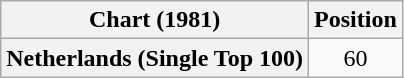<table class="wikitable plainrowheaders" style="text-align:center">
<tr>
<th align="left">Chart (1981)</th>
<th style="text-align:center;">Position</th>
</tr>
<tr>
<th scope="row">Netherlands (Single Top 100)</th>
<td style="text-align:center;">60</td>
</tr>
</table>
